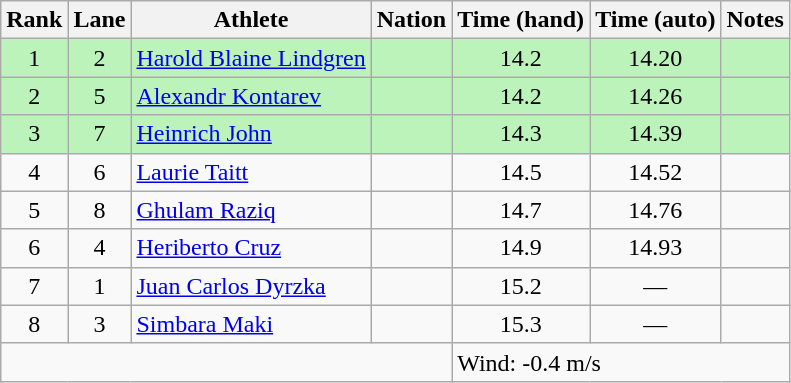<table class="wikitable sortable" style="text-align:center">
<tr>
<th>Rank</th>
<th>Lane</th>
<th>Athlete</th>
<th>Nation</th>
<th>Time (hand)</th>
<th>Time (auto)</th>
<th>Notes</th>
</tr>
<tr bgcolor=bbf3bb>
<td>1</td>
<td>2</td>
<td align=left><a href='#'>Harold Blaine Lindgren</a></td>
<td align=left></td>
<td>14.2</td>
<td>14.20</td>
<td></td>
</tr>
<tr bgcolor=bbf3bb>
<td>2</td>
<td>5</td>
<td align=left><a href='#'>Alexandr Kontarev</a></td>
<td align=left></td>
<td>14.2</td>
<td>14.26</td>
<td></td>
</tr>
<tr bgcolor=bbf3bb>
<td>3</td>
<td>7</td>
<td align=left><a href='#'>Heinrich John</a></td>
<td align=left></td>
<td>14.3</td>
<td>14.39</td>
<td></td>
</tr>
<tr>
<td>4</td>
<td>6</td>
<td align=left><a href='#'>Laurie Taitt</a></td>
<td align=left></td>
<td>14.5</td>
<td>14.52</td>
<td></td>
</tr>
<tr>
<td>5</td>
<td>8</td>
<td align=left><a href='#'>Ghulam Raziq</a></td>
<td align=left></td>
<td>14.7</td>
<td>14.76</td>
<td></td>
</tr>
<tr>
<td>6</td>
<td>4</td>
<td align=left><a href='#'>Heriberto Cruz</a></td>
<td align=left></td>
<td>14.9</td>
<td>14.93</td>
<td></td>
</tr>
<tr>
<td>7</td>
<td>1</td>
<td align=left><a href='#'>Juan Carlos Dyrzka</a></td>
<td align=left></td>
<td>15.2</td>
<td data-sort-value=15.2>—</td>
<td></td>
</tr>
<tr>
<td>8</td>
<td>3</td>
<td align=left><a href='#'>Simbara Maki</a></td>
<td align=left></td>
<td>15.3</td>
<td data-sort-value=15.3>—</td>
<td></td>
</tr>
<tr class="sortbottom">
<td colspan=4></td>
<td colspan="3" style="text-align:left;">Wind: -0.4 m/s</td>
</tr>
</table>
